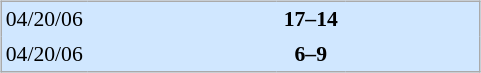<table width="100%" align=center>
<tr>
<td valign="top" width="50%"><br><table align=center cellpadding="3" cellspacing="0" style="background: #D0E7FF; border: 1px #aaa solid; border-collapse:collapse; font-size:95%;" width=320>
<tr style=font-size:95%>
<td align=center width=40>04/20/06</td>
<td width=120 align=right></td>
<td align=center width=40><strong>17–14</strong></td>
<td></td>
</tr>
<tr style=font-size:95%>
<td align=center>04/20/06</td>
<td align=right></td>
<td align=center><strong>6–9</strong></td>
<td></td>
</tr>
</table>
</td>
<td valign="top" width="50%"><br><table align=center cellpadding="3" cellspacing="0" width=320>
</table>
</td>
</tr>
</table>
